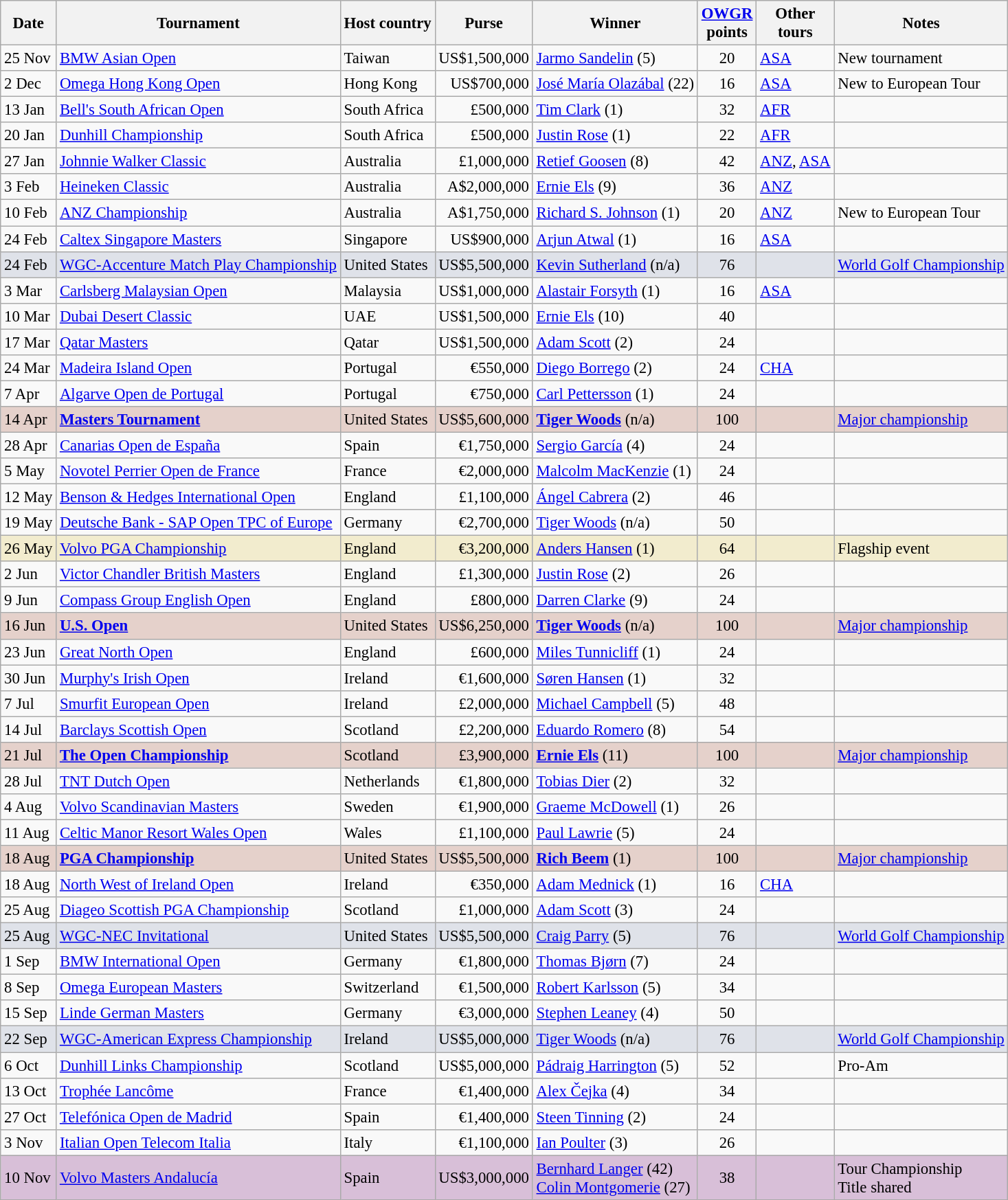<table class="wikitable" style="font-size:95%">
<tr>
<th>Date</th>
<th>Tournament</th>
<th>Host country</th>
<th>Purse</th>
<th>Winner</th>
<th><a href='#'>OWGR</a><br>points</th>
<th>Other<br>tours</th>
<th>Notes</th>
</tr>
<tr>
<td>25 Nov</td>
<td><a href='#'>BMW Asian Open</a></td>
<td>Taiwan</td>
<td align=right>US$1,500,000</td>
<td> <a href='#'>Jarmo Sandelin</a> (5)</td>
<td align=center>20</td>
<td><a href='#'>ASA</a></td>
<td>New tournament</td>
</tr>
<tr>
<td>2 Dec</td>
<td><a href='#'>Omega Hong Kong Open</a></td>
<td>Hong Kong</td>
<td align=right>US$700,000</td>
<td> <a href='#'>José María Olazábal</a> (22)</td>
<td align=center>16</td>
<td><a href='#'>ASA</a></td>
<td>New to European Tour</td>
</tr>
<tr>
<td>13 Jan</td>
<td><a href='#'>Bell's South African Open</a></td>
<td>South Africa</td>
<td align=right>£500,000</td>
<td> <a href='#'>Tim Clark</a> (1)</td>
<td align=center>32</td>
<td><a href='#'>AFR</a></td>
<td></td>
</tr>
<tr>
<td>20 Jan</td>
<td><a href='#'>Dunhill Championship</a></td>
<td>South Africa</td>
<td align=right>£500,000</td>
<td> <a href='#'>Justin Rose</a> (1)</td>
<td align=center>22</td>
<td><a href='#'>AFR</a></td>
<td></td>
</tr>
<tr>
<td>27 Jan</td>
<td><a href='#'>Johnnie Walker Classic</a></td>
<td>Australia</td>
<td align=right>£1,000,000</td>
<td> <a href='#'>Retief Goosen</a> (8)</td>
<td align=center>42</td>
<td><a href='#'>ANZ</a>, <a href='#'>ASA</a></td>
<td></td>
</tr>
<tr>
<td>3 Feb</td>
<td><a href='#'>Heineken Classic</a></td>
<td>Australia</td>
<td align=right>A$2,000,000</td>
<td> <a href='#'>Ernie Els</a> (9)</td>
<td align=center>36</td>
<td><a href='#'>ANZ</a></td>
<td></td>
</tr>
<tr>
<td>10 Feb</td>
<td><a href='#'>ANZ Championship</a></td>
<td>Australia</td>
<td align=right>A$1,750,000</td>
<td> <a href='#'>Richard S. Johnson</a> (1)</td>
<td align=center>20</td>
<td><a href='#'>ANZ</a></td>
<td>New to European Tour</td>
</tr>
<tr>
<td>24 Feb</td>
<td><a href='#'>Caltex Singapore Masters</a></td>
<td>Singapore</td>
<td align=right>US$900,000</td>
<td> <a href='#'>Arjun Atwal</a> (1)</td>
<td align=center>16</td>
<td><a href='#'>ASA</a></td>
<td></td>
</tr>
<tr style="background:#dfe2e9;">
<td>24 Feb</td>
<td><a href='#'>WGC-Accenture Match Play Championship</a></td>
<td>United States</td>
<td align=right>US$5,500,000</td>
<td> <a href='#'>Kevin Sutherland</a> (n/a)</td>
<td align=center>76</td>
<td></td>
<td><a href='#'>World Golf Championship</a></td>
</tr>
<tr>
<td>3 Mar</td>
<td><a href='#'>Carlsberg Malaysian Open</a></td>
<td>Malaysia</td>
<td align=right>US$1,000,000</td>
<td> <a href='#'>Alastair Forsyth</a> (1)</td>
<td align=center>16</td>
<td><a href='#'>ASA</a></td>
<td></td>
</tr>
<tr>
<td>10 Mar</td>
<td><a href='#'>Dubai Desert Classic</a></td>
<td>UAE</td>
<td align=right>US$1,500,000</td>
<td> <a href='#'>Ernie Els</a> (10)</td>
<td align=center>40</td>
<td></td>
<td></td>
</tr>
<tr>
<td>17 Mar</td>
<td><a href='#'>Qatar Masters</a></td>
<td>Qatar</td>
<td align=right>US$1,500,000</td>
<td> <a href='#'>Adam Scott</a> (2)</td>
<td align=center>24</td>
<td></td>
<td></td>
</tr>
<tr>
<td>24 Mar</td>
<td><a href='#'>Madeira Island Open</a></td>
<td>Portugal</td>
<td align=right>€550,000</td>
<td> <a href='#'>Diego Borrego</a> (2)</td>
<td align=center>24</td>
<td><a href='#'>CHA</a></td>
<td></td>
</tr>
<tr>
<td>7 Apr</td>
<td><a href='#'>Algarve Open de Portugal</a></td>
<td>Portugal</td>
<td align=right>€750,000</td>
<td> <a href='#'>Carl Pettersson</a> (1)</td>
<td align=center>24</td>
<td></td>
<td></td>
</tr>
<tr style="background:#e5d1cb;">
<td>14 Apr</td>
<td><strong><a href='#'>Masters Tournament</a></strong></td>
<td>United States</td>
<td align=right>US$5,600,000</td>
<td> <strong><a href='#'>Tiger Woods</a></strong> (n/a)</td>
<td align=center>100</td>
<td></td>
<td><a href='#'>Major championship</a></td>
</tr>
<tr>
<td>28 Apr</td>
<td><a href='#'>Canarias Open de España</a></td>
<td>Spain</td>
<td align=right>€1,750,000</td>
<td> <a href='#'>Sergio García</a> (4)</td>
<td align=center>24</td>
<td></td>
<td></td>
</tr>
<tr>
<td>5 May</td>
<td><a href='#'>Novotel Perrier Open de France</a></td>
<td>France</td>
<td align=right>€2,000,000</td>
<td> <a href='#'>Malcolm MacKenzie</a> (1)</td>
<td align=center>24</td>
<td></td>
<td></td>
</tr>
<tr>
<td>12 May</td>
<td><a href='#'>Benson & Hedges International Open</a></td>
<td>England</td>
<td align=right>£1,100,000</td>
<td> <a href='#'>Ángel Cabrera</a> (2)</td>
<td align=center>46</td>
<td></td>
<td></td>
</tr>
<tr>
<td>19 May</td>
<td><a href='#'>Deutsche Bank - SAP Open TPC of Europe</a></td>
<td>Germany</td>
<td align=right>€2,700,000</td>
<td> <a href='#'>Tiger Woods</a> (n/a)</td>
<td align=center>50</td>
<td></td>
<td></td>
</tr>
<tr style="background:#f2ecce;">
<td>26 May</td>
<td><a href='#'>Volvo PGA Championship</a></td>
<td>England</td>
<td align=right>€3,200,000</td>
<td> <a href='#'>Anders Hansen</a> (1)</td>
<td align=center>64</td>
<td></td>
<td>Flagship event</td>
</tr>
<tr>
<td>2 Jun</td>
<td><a href='#'>Victor Chandler British Masters</a></td>
<td>England</td>
<td align=right>£1,300,000</td>
<td> <a href='#'>Justin Rose</a> (2)</td>
<td align=center>26</td>
<td></td>
<td></td>
</tr>
<tr>
<td>9 Jun</td>
<td><a href='#'>Compass Group English Open</a></td>
<td>England</td>
<td align=right>£800,000</td>
<td> <a href='#'>Darren Clarke</a> (9)</td>
<td align=center>24</td>
<td></td>
<td></td>
</tr>
<tr style="background:#e5d1cb;">
<td>16 Jun</td>
<td><strong><a href='#'>U.S. Open</a></strong></td>
<td>United States</td>
<td align=right>US$6,250,000</td>
<td> <strong><a href='#'>Tiger Woods</a></strong> (n/a)</td>
<td align=center>100</td>
<td></td>
<td><a href='#'>Major championship</a></td>
</tr>
<tr>
<td>23 Jun</td>
<td><a href='#'>Great North Open</a></td>
<td>England</td>
<td align=right>£600,000</td>
<td> <a href='#'>Miles Tunnicliff</a> (1)</td>
<td align=center>24</td>
<td></td>
<td></td>
</tr>
<tr>
<td>30 Jun</td>
<td><a href='#'>Murphy's Irish Open</a></td>
<td>Ireland</td>
<td align=right>€1,600,000</td>
<td> <a href='#'>Søren Hansen</a> (1)</td>
<td align=center>32</td>
<td></td>
<td></td>
</tr>
<tr>
<td>7 Jul</td>
<td><a href='#'>Smurfit European Open</a></td>
<td>Ireland</td>
<td align=right>£2,000,000</td>
<td> <a href='#'>Michael Campbell</a> (5)</td>
<td align=center>48</td>
<td></td>
<td></td>
</tr>
<tr>
<td>14 Jul</td>
<td><a href='#'>Barclays Scottish Open</a></td>
<td>Scotland</td>
<td align=right>£2,200,000</td>
<td> <a href='#'>Eduardo Romero</a> (8)</td>
<td align=center>54</td>
<td></td>
<td></td>
</tr>
<tr style="background:#e5d1cb;">
<td>21 Jul</td>
<td><strong><a href='#'>The Open Championship</a></strong></td>
<td>Scotland</td>
<td align=right>£3,900,000</td>
<td> <strong><a href='#'>Ernie Els</a></strong> (11)</td>
<td align=center>100</td>
<td></td>
<td><a href='#'>Major championship</a></td>
</tr>
<tr>
<td>28 Jul</td>
<td><a href='#'>TNT Dutch Open</a></td>
<td>Netherlands</td>
<td align=right>€1,800,000</td>
<td> <a href='#'>Tobias Dier</a> (2)</td>
<td align=center>32</td>
<td></td>
<td></td>
</tr>
<tr>
<td>4 Aug</td>
<td><a href='#'>Volvo Scandinavian Masters</a></td>
<td>Sweden</td>
<td align=right>€1,900,000</td>
<td> <a href='#'>Graeme McDowell</a> (1)</td>
<td align=center>26</td>
<td></td>
<td></td>
</tr>
<tr>
<td>11 Aug</td>
<td><a href='#'>Celtic Manor Resort Wales Open</a></td>
<td>Wales</td>
<td align=right>£1,100,000</td>
<td> <a href='#'>Paul Lawrie</a> (5)</td>
<td align=center>24</td>
<td></td>
<td></td>
</tr>
<tr style="background:#e5d1cb;">
<td>18 Aug</td>
<td><strong><a href='#'>PGA Championship</a></strong></td>
<td>United States</td>
<td align=right>US$5,500,000</td>
<td> <strong><a href='#'>Rich Beem</a></strong> (1)</td>
<td align=center>100</td>
<td></td>
<td><a href='#'>Major championship</a></td>
</tr>
<tr>
<td>18 Aug</td>
<td><a href='#'>North West of Ireland Open</a></td>
<td>Ireland</td>
<td align=right>€350,000</td>
<td> <a href='#'>Adam Mednick</a> (1)</td>
<td align=center>16</td>
<td><a href='#'>CHA</a></td>
<td></td>
</tr>
<tr>
<td>25 Aug</td>
<td><a href='#'>Diageo Scottish PGA Championship</a></td>
<td>Scotland</td>
<td align=right>£1,000,000</td>
<td> <a href='#'>Adam Scott</a> (3)</td>
<td align=center>24</td>
<td></td>
<td></td>
</tr>
<tr style="background:#dfe2e9;">
<td>25 Aug</td>
<td><a href='#'>WGC-NEC Invitational</a></td>
<td>United States</td>
<td align=right>US$5,500,000</td>
<td> <a href='#'>Craig Parry</a> (5)</td>
<td align=center>76</td>
<td></td>
<td><a href='#'>World Golf Championship</a></td>
</tr>
<tr>
<td>1 Sep</td>
<td><a href='#'>BMW International Open</a></td>
<td>Germany</td>
<td align=right>€1,800,000</td>
<td> <a href='#'>Thomas Bjørn</a> (7)</td>
<td align=center>24</td>
<td></td>
<td></td>
</tr>
<tr>
<td>8 Sep</td>
<td><a href='#'>Omega European Masters</a></td>
<td>Switzerland</td>
<td align=right>€1,500,000</td>
<td> <a href='#'>Robert Karlsson</a> (5)</td>
<td align=center>34</td>
<td></td>
<td></td>
</tr>
<tr>
<td>15 Sep</td>
<td><a href='#'>Linde German Masters</a></td>
<td>Germany</td>
<td align=right>€3,000,000</td>
<td> <a href='#'>Stephen Leaney</a> (4)</td>
<td align=center>50</td>
<td></td>
<td></td>
</tr>
<tr style="background:#dfe2e9;">
<td>22 Sep</td>
<td><a href='#'>WGC-American Express Championship</a></td>
<td>Ireland</td>
<td align=right>US$5,000,000</td>
<td> <a href='#'>Tiger Woods</a> (n/a)</td>
<td align=center>76</td>
<td></td>
<td><a href='#'>World Golf Championship</a></td>
</tr>
<tr>
<td>6 Oct</td>
<td><a href='#'>Dunhill Links Championship</a></td>
<td>Scotland</td>
<td align=right>US$5,000,000</td>
<td> <a href='#'>Pádraig Harrington</a> (5)</td>
<td align=center>52</td>
<td></td>
<td>Pro-Am</td>
</tr>
<tr>
<td>13 Oct</td>
<td><a href='#'>Trophée Lancôme</a></td>
<td>France</td>
<td align=right>€1,400,000</td>
<td> <a href='#'>Alex Čejka</a> (4)</td>
<td align=center>34</td>
<td></td>
<td></td>
</tr>
<tr>
<td>27 Oct</td>
<td><a href='#'>Telefónica Open de Madrid</a></td>
<td>Spain</td>
<td align=right>€1,400,000</td>
<td> <a href='#'>Steen Tinning</a> (2)</td>
<td align=center>24</td>
<td></td>
<td></td>
</tr>
<tr>
<td>3 Nov</td>
<td><a href='#'>Italian Open Telecom Italia</a></td>
<td>Italy</td>
<td align=right>€1,100,000</td>
<td> <a href='#'>Ian Poulter</a> (3)</td>
<td align=center>26</td>
<td></td>
<td></td>
</tr>
<tr style="background:thistle;">
<td>10 Nov</td>
<td><a href='#'>Volvo Masters Andalucía</a></td>
<td>Spain</td>
<td align=right>US$3,000,000</td>
<td> <a href='#'>Bernhard Langer</a> (42)<br> <a href='#'>Colin Montgomerie</a> (27)</td>
<td align=center>38</td>
<td></td>
<td>Tour Championship<br>Title shared</td>
</tr>
</table>
